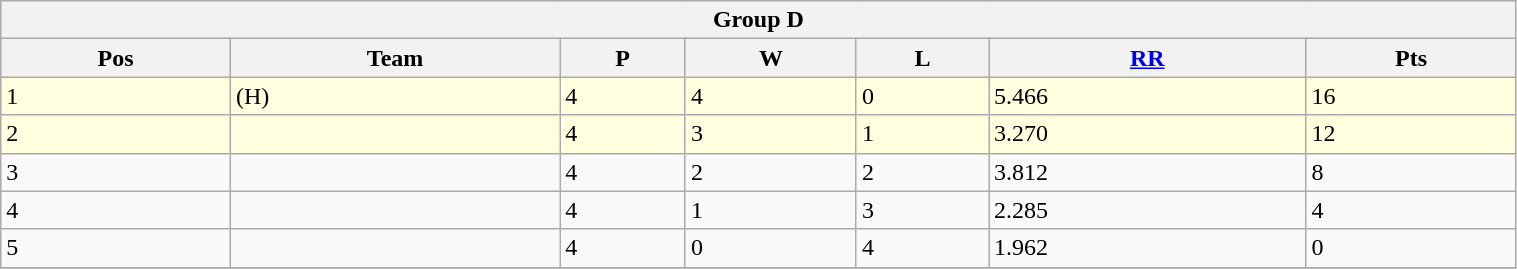<table class="wikitable" width="80%">
<tr bgcolor="#efefef">
<th colspan=7>Group D</th>
</tr>
<tr bgcolor="#efefef">
<th>Pos</th>
<th>Team</th>
<th>P</th>
<th>W</th>
<th>L</th>
<th><a href='#'>RR</a></th>
<th>Pts</th>
</tr>
<tr bgcolor="#ffffe0">
<td>1</td>
<td> (H)</td>
<td>4</td>
<td>4</td>
<td>0</td>
<td>5.466</td>
<td>16</td>
</tr>
<tr bgcolor="#ffffe0">
<td>2</td>
<td></td>
<td>4</td>
<td>3</td>
<td>1</td>
<td>3.270</td>
<td>12</td>
</tr>
<tr>
<td>3</td>
<td></td>
<td>4</td>
<td>2</td>
<td>2</td>
<td>3.812</td>
<td>8</td>
</tr>
<tr>
<td>4</td>
<td></td>
<td>4</td>
<td>1</td>
<td>3</td>
<td>2.285</td>
<td>4</td>
</tr>
<tr>
<td>5</td>
<td></td>
<td>4</td>
<td>0</td>
<td>4</td>
<td>1.962</td>
<td>0</td>
</tr>
<tr>
</tr>
</table>
